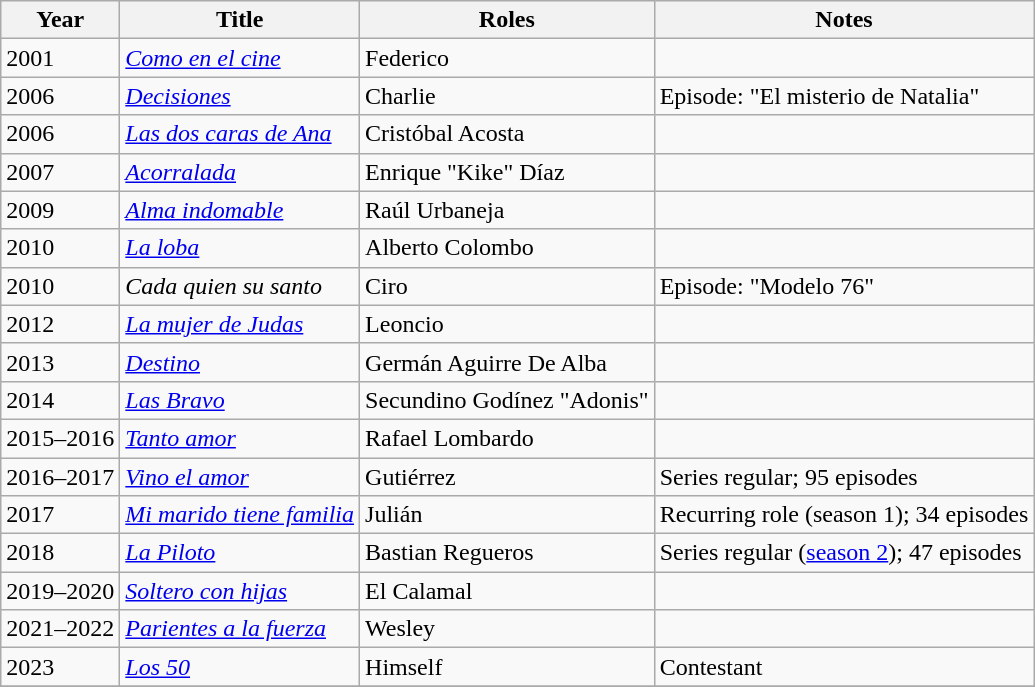<table class="wikitable sortable">
<tr>
<th>Year</th>
<th>Title</th>
<th>Roles</th>
<th>Notes</th>
</tr>
<tr>
<td>2001</td>
<td><em><a href='#'>Como en el cine</a></em></td>
<td>Federico</td>
<td></td>
</tr>
<tr>
<td>2006</td>
<td><em><a href='#'>Decisiones</a></em></td>
<td>Charlie</td>
<td>Episode: "El misterio de Natalia"</td>
</tr>
<tr>
<td>2006</td>
<td><em><a href='#'>Las dos caras de Ana</a></em></td>
<td>Cristóbal Acosta</td>
<td></td>
</tr>
<tr>
<td>2007</td>
<td><em><a href='#'>Acorralada</a></em></td>
<td>Enrique "Kike" Díaz</td>
<td></td>
</tr>
<tr>
<td>2009</td>
<td><em><a href='#'>Alma indomable</a></em></td>
<td>Raúl Urbaneja</td>
<td></td>
</tr>
<tr>
<td>2010</td>
<td><em><a href='#'>La loba</a></em></td>
<td>Alberto Colombo</td>
<td></td>
</tr>
<tr>
<td>2010</td>
<td><em>Cada quien su santo</em></td>
<td>Ciro</td>
<td>Episode: "Modelo 76"</td>
</tr>
<tr>
<td>2012</td>
<td><em><a href='#'>La mujer de Judas</a></em></td>
<td>Leoncio</td>
<td></td>
</tr>
<tr>
<td>2013</td>
<td><em><a href='#'>Destino</a></em></td>
<td>Germán Aguirre De Alba</td>
<td></td>
</tr>
<tr>
<td>2014</td>
<td><em><a href='#'>Las Bravo</a></em></td>
<td>Secundino Godínez "Adonis"</td>
<td></td>
</tr>
<tr>
<td>2015–2016</td>
<td><em><a href='#'>Tanto amor</a></em></td>
<td>Rafael Lombardo</td>
<td></td>
</tr>
<tr>
<td>2016–2017</td>
<td><em><a href='#'>Vino el amor</a></em></td>
<td>Gutiérrez</td>
<td>Series regular; 95 episodes</td>
</tr>
<tr>
<td>2017</td>
<td><em><a href='#'>Mi marido tiene familia</a></em></td>
<td>Julián</td>
<td>Recurring role (season 1); 34 episodes</td>
</tr>
<tr>
<td>2018</td>
<td><em><a href='#'>La Piloto</a></em></td>
<td>Bastian Regueros</td>
<td>Series regular (<a href='#'>season 2</a>); 47 episodes</td>
</tr>
<tr>
<td>2019–2020</td>
<td><em><a href='#'>Soltero con hijas</a></em></td>
<td>El Calamal</td>
<td></td>
</tr>
<tr>
<td>2021–2022</td>
<td><em><a href='#'>Parientes a la fuerza</a></em></td>
<td>Wesley</td>
<td></td>
</tr>
<tr>
<td>2023</td>
<td><em><a href='#'>Los 50</a></em></td>
<td>Himself</td>
<td>Contestant</td>
</tr>
<tr>
</tr>
</table>
